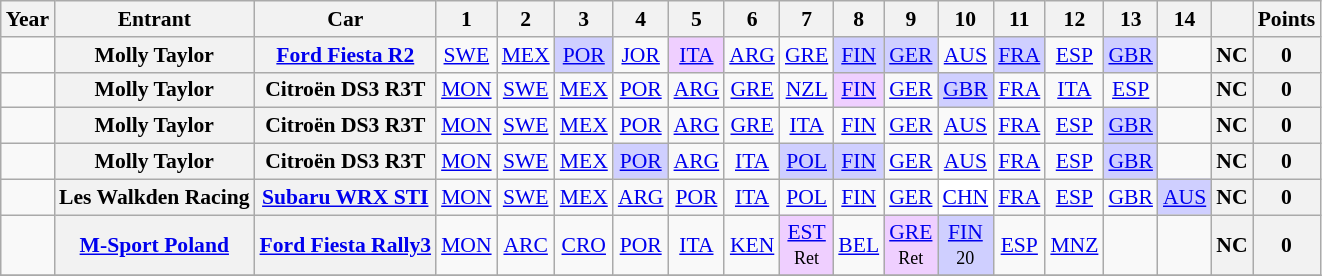<table class="wikitable" style="text-align:center; font-size:90%">
<tr>
<th>Year</th>
<th>Entrant</th>
<th>Car</th>
<th>1</th>
<th>2</th>
<th>3</th>
<th>4</th>
<th>5</th>
<th>6</th>
<th>7</th>
<th>8</th>
<th>9</th>
<th>10</th>
<th>11</th>
<th>12</th>
<th>13</th>
<th>14</th>
<th></th>
<th>Points</th>
</tr>
<tr>
<td></td>
<th>Molly Taylor</th>
<th><a href='#'>Ford Fiesta R2</a></th>
<td><a href='#'>SWE</a></td>
<td><a href='#'>MEX</a></td>
<td style="background:#CFCFFF"><a href='#'>POR</a><br></td>
<td><a href='#'>JOR</a></td>
<td style="background:#EFCFFF"><a href='#'>ITA</a><br></td>
<td><a href='#'>ARG</a></td>
<td><a href='#'>GRE</a></td>
<td style="background:#CFCFFF"><a href='#'>FIN</a><br></td>
<td style="background:#CFCFFF"><a href='#'>GER</a><br></td>
<td><a href='#'>AUS</a></td>
<td style="background:#CFCFFF"><a href='#'>FRA</a><br></td>
<td><a href='#'>ESP</a></td>
<td style="background:#CFCFFF"><a href='#'>GBR</a><br></td>
<td></td>
<th>NC</th>
<th>0</th>
</tr>
<tr>
<td></td>
<th>Molly Taylor</th>
<th>Citroën DS3 R3T</th>
<td><a href='#'>MON</a></td>
<td><a href='#'>SWE</a></td>
<td><a href='#'>MEX</a></td>
<td><a href='#'>POR</a></td>
<td><a href='#'>ARG</a></td>
<td><a href='#'>GRE</a></td>
<td><a href='#'>NZL</a></td>
<td style="background:#EFCFFF"><a href='#'>FIN</a><br></td>
<td><a href='#'>GER</a></td>
<td style="background:#CFCFFF"><a href='#'>GBR</a><br></td>
<td><a href='#'>FRA</a></td>
<td><a href='#'>ITA</a></td>
<td><a href='#'>ESP</a></td>
<td></td>
<th>NC</th>
<th>0</th>
</tr>
<tr>
<td></td>
<th>Molly Taylor</th>
<th>Citroën DS3 R3T</th>
<td><a href='#'>MON</a></td>
<td><a href='#'>SWE</a></td>
<td><a href='#'>MEX</a></td>
<td><a href='#'>POR</a></td>
<td><a href='#'>ARG</a></td>
<td><a href='#'>GRE</a></td>
<td><a href='#'>ITA</a></td>
<td><a href='#'>FIN</a></td>
<td><a href='#'>GER</a></td>
<td><a href='#'>AUS</a></td>
<td><a href='#'>FRA</a></td>
<td><a href='#'>ESP</a></td>
<td style="background:#CFCFFF"><a href='#'>GBR</a><br></td>
<td></td>
<th>NC</th>
<th>0</th>
</tr>
<tr>
<td></td>
<th>Molly Taylor</th>
<th>Citroën DS3 R3T</th>
<td><a href='#'>MON</a></td>
<td><a href='#'>SWE</a></td>
<td><a href='#'>MEX</a></td>
<td style="background:#CFCFFF"><a href='#'>POR</a><br></td>
<td><a href='#'>ARG</a></td>
<td><a href='#'>ITA</a></td>
<td style="background:#CFCFFF"><a href='#'>POL</a><br></td>
<td style="background:#CFCFFF"><a href='#'>FIN</a><br></td>
<td><a href='#'>GER</a></td>
<td><a href='#'>AUS</a></td>
<td><a href='#'>FRA</a></td>
<td><a href='#'>ESP</a></td>
<td style="background:#CFCFFF"><a href='#'>GBR</a><br></td>
<td></td>
<th>NC</th>
<th>0</th>
</tr>
<tr>
<td></td>
<th>Les Walkden Racing</th>
<th><a href='#'>Subaru WRX STI</a></th>
<td><a href='#'>MON</a></td>
<td><a href='#'>SWE</a></td>
<td><a href='#'>MEX</a></td>
<td><a href='#'>ARG</a></td>
<td><a href='#'>POR</a></td>
<td><a href='#'>ITA</a></td>
<td><a href='#'>POL</a></td>
<td><a href='#'>FIN</a></td>
<td><a href='#'>GER</a></td>
<td style="background:white"><a href='#'>CHN</a><br></td>
<td><a href='#'>FRA</a></td>
<td><a href='#'>ESP</a></td>
<td><a href='#'>GBR</a></td>
<td style="background:#CFCFFF"><a href='#'>AUS</a><br></td>
<th>NC</th>
<th>0</th>
</tr>
<tr>
<td></td>
<th><a href='#'>M-Sport Poland</a></th>
<th><a href='#'>Ford Fiesta Rally3</a></th>
<td><a href='#'>MON</a></td>
<td><a href='#'>ARC</a></td>
<td><a href='#'>CRO</a></td>
<td><a href='#'>POR</a></td>
<td><a href='#'>ITA</a></td>
<td><a href='#'>KEN</a></td>
<td style="background:#EFCFFF;"><a href='#'>EST</a><br><small>Ret</small></td>
<td><a href='#'>BEL</a></td>
<td style="background:#EFCFFF;"><a href='#'>GRE</a><br><small>Ret</small></td>
<td style="background:#CFCFFF"><a href='#'>FIN</a><br><small>20</small></td>
<td><a href='#'>ESP</a></td>
<td><a href='#'>MNZ</a></td>
<td></td>
<td></td>
<th>NC</th>
<th>0</th>
</tr>
<tr>
</tr>
</table>
